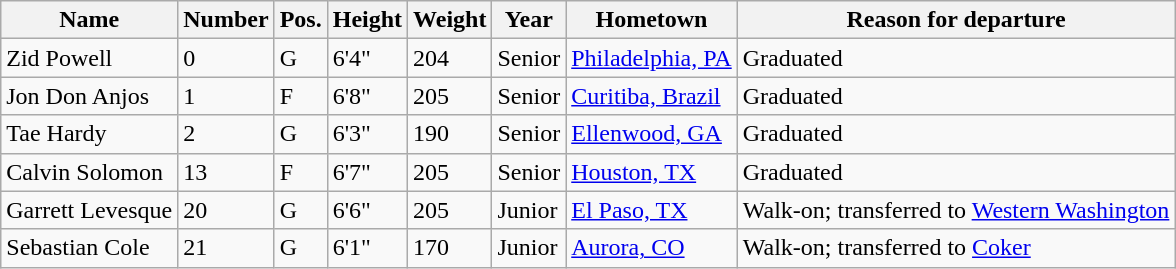<table class="wikitable sortable" border="1">
<tr>
<th>Name</th>
<th>Number</th>
<th>Pos.</th>
<th>Height</th>
<th>Weight</th>
<th>Year</th>
<th>Hometown</th>
<th class="unsortable">Reason for departure</th>
</tr>
<tr>
<td>Zid Powell</td>
<td>0</td>
<td>G</td>
<td>6'4"</td>
<td>204</td>
<td>Senior</td>
<td><a href='#'>Philadelphia, PA</a></td>
<td>Graduated</td>
</tr>
<tr>
<td>Jon Don Anjos</td>
<td>1</td>
<td>F</td>
<td>6'8"</td>
<td>205</td>
<td> Senior</td>
<td><a href='#'>Curitiba, Brazil</a></td>
<td>Graduated</td>
</tr>
<tr>
<td>Tae Hardy</td>
<td>2</td>
<td>G</td>
<td>6'3"</td>
<td>190</td>
<td>Senior</td>
<td><a href='#'>Ellenwood, GA</a></td>
<td>Graduated</td>
</tr>
<tr>
<td>Calvin Solomon</td>
<td>13</td>
<td>F</td>
<td>6'7"</td>
<td>205</td>
<td>Senior</td>
<td><a href='#'>Houston, TX</a></td>
<td>Graduated</td>
</tr>
<tr>
<td>Garrett Levesque</td>
<td>20</td>
<td>G</td>
<td>6'6"</td>
<td>205</td>
<td>Junior</td>
<td><a href='#'>El Paso, TX</a></td>
<td>Walk-on; transferred to <a href='#'>Western Washington</a></td>
</tr>
<tr>
<td>Sebastian Cole</td>
<td>21</td>
<td>G</td>
<td>6'1"</td>
<td>170</td>
<td>Junior</td>
<td><a href='#'>Aurora, CO</a></td>
<td>Walk-on; transferred to <a href='#'>Coker</a></td>
</tr>
</table>
